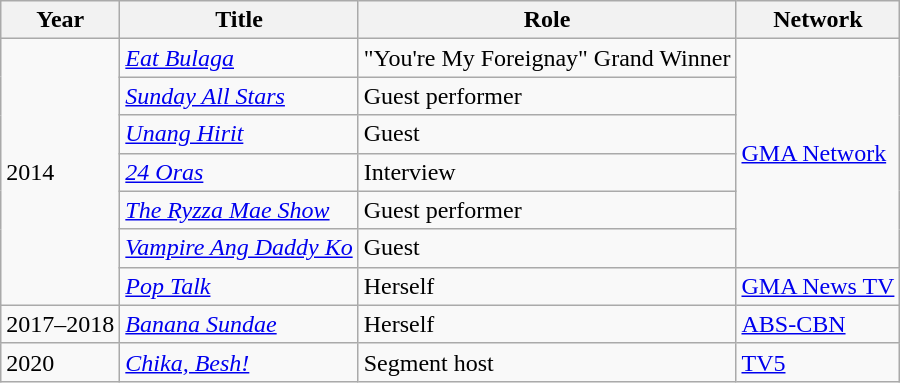<table class="wikitable">
<tr>
<th>Year</th>
<th>Title</th>
<th>Role</th>
<th>Network</th>
</tr>
<tr>
<td rowspan="7">2014</td>
<td><em><a href='#'>Eat Bulaga</a></em></td>
<td>"You're My Foreignay" Grand Winner</td>
<td rowspan="6"><a href='#'>GMA Network</a></td>
</tr>
<tr>
<td><em><a href='#'>Sunday All Stars</a></em></td>
<td>Guest performer</td>
</tr>
<tr>
<td><em><a href='#'>Unang Hirit</a></em></td>
<td>Guest</td>
</tr>
<tr>
<td><em><a href='#'>24 Oras</a></em></td>
<td>Interview</td>
</tr>
<tr>
<td><em><a href='#'>The Ryzza Mae Show</a></em></td>
<td>Guest performer</td>
</tr>
<tr>
<td><em><a href='#'>Vampire Ang Daddy Ko</a></em></td>
<td>Guest</td>
</tr>
<tr>
<td><em><a href='#'>Pop Talk</a></em></td>
<td>Herself</td>
<td><a href='#'>GMA News TV</a></td>
</tr>
<tr>
<td>2017–2018</td>
<td><em><a href='#'>Banana Sundae</a></em></td>
<td>Herself</td>
<td><a href='#'>ABS-CBN</a></td>
</tr>
<tr>
<td>2020</td>
<td><em><a href='#'>Chika, Besh!</a></em></td>
<td>Segment host</td>
<td><a href='#'>TV5</a></td>
</tr>
</table>
